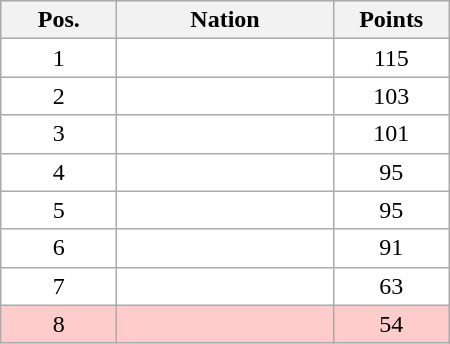<table class="wikitable gauche" cellspacing="1" style="width:300px;">
<tr style="background:#efefef; text-align:center;">
<th style="width:70px;">Pos.</th>
<th>Nation</th>
<th style="width:70px;">Points</th>
</tr>
<tr style="vertical-align:top; text-align:center; background:#fff;">
<td>1</td>
<td style="text-align:left;"></td>
<td>115</td>
</tr>
<tr style="vertical-align:top; text-align:center; background:#fff;">
<td>2</td>
<td style="text-align:left;"></td>
<td>103</td>
</tr>
<tr style="vertical-align:top; text-align:center; background:#fff;">
<td>3</td>
<td style="text-align:left;"></td>
<td>101</td>
</tr>
<tr style="vertical-align:top; text-align:center; background:#fff;">
<td>4</td>
<td style="text-align:left;"></td>
<td>95</td>
</tr>
<tr style="vertical-align:top; text-align:center; background:#fff;">
<td>5</td>
<td style="text-align:left;"></td>
<td>95</td>
</tr>
<tr style="vertical-align:top; text-align:center; background:#fff;">
<td>6</td>
<td style="text-align:left;"></td>
<td>91</td>
</tr>
<tr style="vertical-align:top; text-align:center; background:#fff;">
<td>7</td>
<td style="text-align:left;"></td>
<td>63</td>
</tr>
<tr style="vertical-align:top; text-align:center; background:#ffcccc;">
<td>8</td>
<td style="text-align:left;"></td>
<td>54</td>
</tr>
</table>
